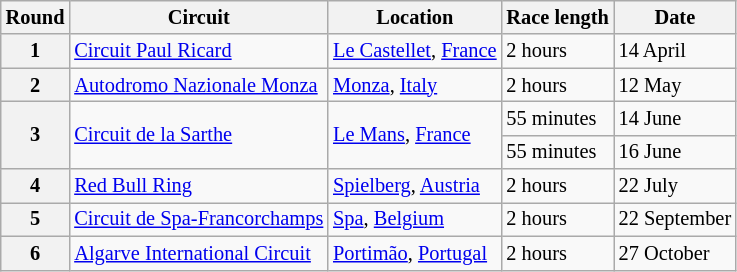<table class="wikitable" style="font-size: 85%;">
<tr>
<th>Round</th>
<th>Circuit</th>
<th>Location</th>
<th>Race length</th>
<th>Date</th>
</tr>
<tr>
<th>1</th>
<td> <a href='#'>Circuit Paul Ricard</a></td>
<td><a href='#'>Le Castellet</a>, <a href='#'>France</a></td>
<td>2 hours</td>
<td>14 April</td>
</tr>
<tr>
<th>2</th>
<td> <a href='#'>Autodromo Nazionale Monza</a></td>
<td><a href='#'>Monza</a>, <a href='#'>Italy</a></td>
<td>2 hours</td>
<td>12 May</td>
</tr>
<tr>
<th rowspan="2">3</th>
<td rowspan="2"> <a href='#'>Circuit de la Sarthe</a></td>
<td rowspan="2"><a href='#'>Le Mans</a>, <a href='#'>France</a></td>
<td>55 minutes</td>
<td>14 June</td>
</tr>
<tr>
<td>55 minutes</td>
<td>16 June</td>
</tr>
<tr>
<th>4</th>
<td> <a href='#'>Red Bull Ring</a></td>
<td><a href='#'>Spielberg</a>, <a href='#'>Austria</a></td>
<td>2 hours</td>
<td>22 July</td>
</tr>
<tr>
<th>5</th>
<td> <a href='#'>Circuit de Spa-Francorchamps</a></td>
<td><a href='#'>Spa</a>, <a href='#'>Belgium</a></td>
<td>2 hours</td>
<td>22 September</td>
</tr>
<tr>
<th>6</th>
<td> <a href='#'>Algarve International Circuit</a></td>
<td><a href='#'>Portimão</a>, <a href='#'>Portugal</a></td>
<td>2 hours</td>
<td>27 October</td>
</tr>
</table>
